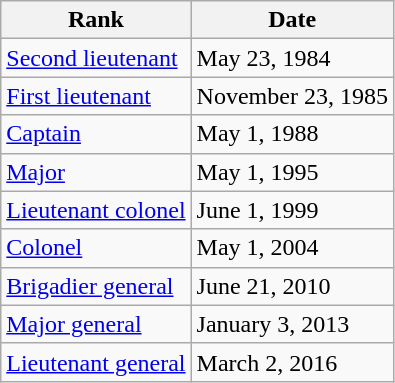<table class="wikitable">
<tr>
<th>Rank</th>
<th>Date</th>
</tr>
<tr>
<td> <a href='#'>Second lieutenant</a></td>
<td>May 23, 1984</td>
</tr>
<tr>
<td> <a href='#'>First lieutenant</a></td>
<td>November 23, 1985</td>
</tr>
<tr>
<td> <a href='#'>Captain</a></td>
<td>May 1, 1988</td>
</tr>
<tr>
<td> <a href='#'>Major</a></td>
<td>May 1, 1995</td>
</tr>
<tr>
<td> <a href='#'>Lieutenant colonel</a></td>
<td>June 1, 1999</td>
</tr>
<tr>
<td> <a href='#'>Colonel</a></td>
<td>May 1, 2004</td>
</tr>
<tr>
<td> <a href='#'>Brigadier general</a></td>
<td>June 21, 2010</td>
</tr>
<tr>
<td> <a href='#'>Major general</a></td>
<td>January 3, 2013</td>
</tr>
<tr>
<td> <a href='#'>Lieutenant general</a></td>
<td>March 2, 2016</td>
</tr>
</table>
